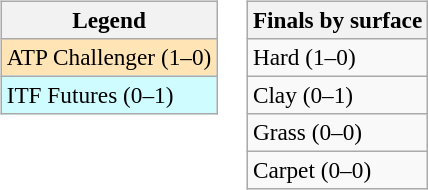<table>
<tr valign=top>
<td><br><table class=wikitable style=font-size:97%>
<tr>
<th>Legend</th>
</tr>
<tr bgcolor=moccasin>
<td>ATP Challenger (1–0)</td>
</tr>
<tr bgcolor=cffcff>
<td>ITF Futures (0–1)</td>
</tr>
</table>
</td>
<td><br><table class=wikitable style=font-size:97%>
<tr>
<th>Finals by surface</th>
</tr>
<tr>
<td>Hard (1–0)</td>
</tr>
<tr>
<td>Clay (0–1)</td>
</tr>
<tr>
<td>Grass (0–0)</td>
</tr>
<tr>
<td>Carpet (0–0)</td>
</tr>
</table>
</td>
</tr>
</table>
